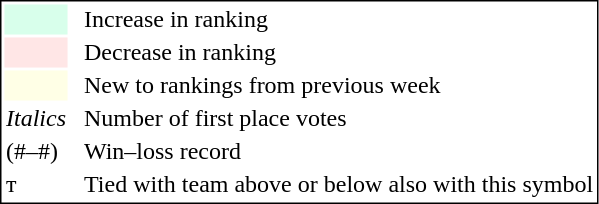<table style="border:1px solid black;">
<tr>
<td style="background:#D8FFEB; width:20px;"></td>
<td> </td>
<td>Increase in ranking</td>
</tr>
<tr>
<td style="background:#FFE6E6; width:20px;"></td>
<td> </td>
<td>Decrease in ranking</td>
</tr>
<tr>
<td style="background:#FFFFE6; width:20px;"></td>
<td> </td>
<td>New to rankings from previous week</td>
</tr>
<tr>
<td><em>Italics</em></td>
<td> </td>
<td>Number of first place votes</td>
</tr>
<tr>
<td>(#–#)</td>
<td> </td>
<td>Win–loss record</td>
</tr>
<tr>
<td>т</td>
<td></td>
<td>Tied with team above or below also with this symbol</td>
</tr>
</table>
